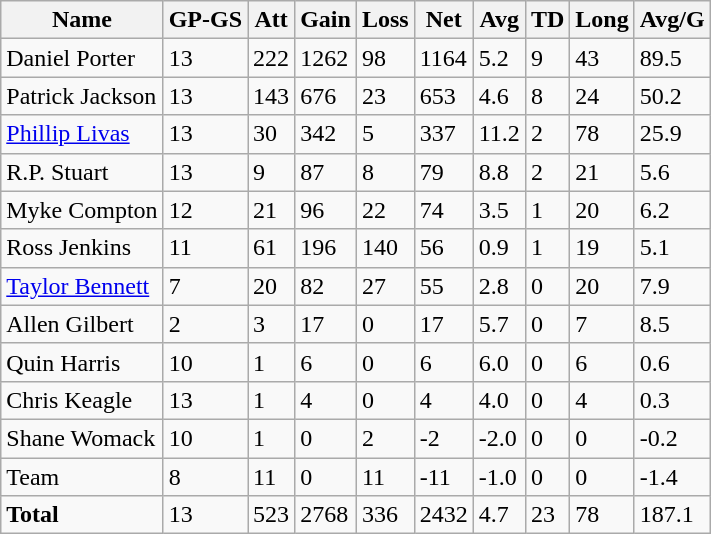<table class="wikitable" style="white-space:nowrap;">
<tr>
<th>Name</th>
<th>GP-GS</th>
<th>Att</th>
<th>Gain</th>
<th>Loss</th>
<th>Net</th>
<th>Avg</th>
<th>TD</th>
<th>Long</th>
<th>Avg/G</th>
</tr>
<tr>
<td>Daniel Porter</td>
<td>13</td>
<td>222</td>
<td>1262</td>
<td>98</td>
<td>1164</td>
<td>5.2</td>
<td>9</td>
<td>43</td>
<td>89.5</td>
</tr>
<tr>
<td>Patrick Jackson</td>
<td>13</td>
<td>143</td>
<td>676</td>
<td>23</td>
<td>653</td>
<td>4.6</td>
<td>8</td>
<td>24</td>
<td>50.2</td>
</tr>
<tr>
<td><a href='#'>Phillip Livas</a></td>
<td>13</td>
<td>30</td>
<td>342</td>
<td>5</td>
<td>337</td>
<td>11.2</td>
<td>2</td>
<td>78</td>
<td>25.9</td>
</tr>
<tr>
<td>R.P. Stuart</td>
<td>13</td>
<td>9</td>
<td>87</td>
<td>8</td>
<td>79</td>
<td>8.8</td>
<td>2</td>
<td>21</td>
<td>5.6</td>
</tr>
<tr>
<td>Myke Compton</td>
<td>12</td>
<td>21</td>
<td>96</td>
<td>22</td>
<td>74</td>
<td>3.5</td>
<td>1</td>
<td>20</td>
<td>6.2</td>
</tr>
<tr>
<td>Ross Jenkins</td>
<td>11</td>
<td>61</td>
<td>196</td>
<td>140</td>
<td>56</td>
<td>0.9</td>
<td>1</td>
<td>19</td>
<td>5.1</td>
</tr>
<tr>
<td><a href='#'>Taylor Bennett</a></td>
<td>7</td>
<td>20</td>
<td>82</td>
<td>27</td>
<td>55</td>
<td>2.8</td>
<td>0</td>
<td>20</td>
<td>7.9</td>
</tr>
<tr>
<td>Allen Gilbert</td>
<td>2</td>
<td>3</td>
<td>17</td>
<td>0</td>
<td>17</td>
<td>5.7</td>
<td>0</td>
<td>7</td>
<td>8.5</td>
</tr>
<tr>
<td>Quin Harris</td>
<td>10</td>
<td>1</td>
<td>6</td>
<td>0</td>
<td>6</td>
<td>6.0</td>
<td>0</td>
<td>6</td>
<td>0.6</td>
</tr>
<tr>
<td>Chris Keagle</td>
<td>13</td>
<td>1</td>
<td>4</td>
<td>0</td>
<td>4</td>
<td>4.0</td>
<td>0</td>
<td>4</td>
<td>0.3</td>
</tr>
<tr>
<td>Shane Womack</td>
<td>10</td>
<td>1</td>
<td>0</td>
<td>2</td>
<td>-2</td>
<td>-2.0</td>
<td>0</td>
<td>0</td>
<td>-0.2</td>
</tr>
<tr>
<td>Team</td>
<td>8</td>
<td>11</td>
<td>0</td>
<td>11</td>
<td>-11</td>
<td>-1.0</td>
<td>0</td>
<td>0</td>
<td>-1.4</td>
</tr>
<tr>
<td><strong>Total</strong></td>
<td>13</td>
<td>523</td>
<td>2768</td>
<td>336</td>
<td>2432</td>
<td>4.7</td>
<td>23</td>
<td>78</td>
<td>187.1</td>
</tr>
</table>
